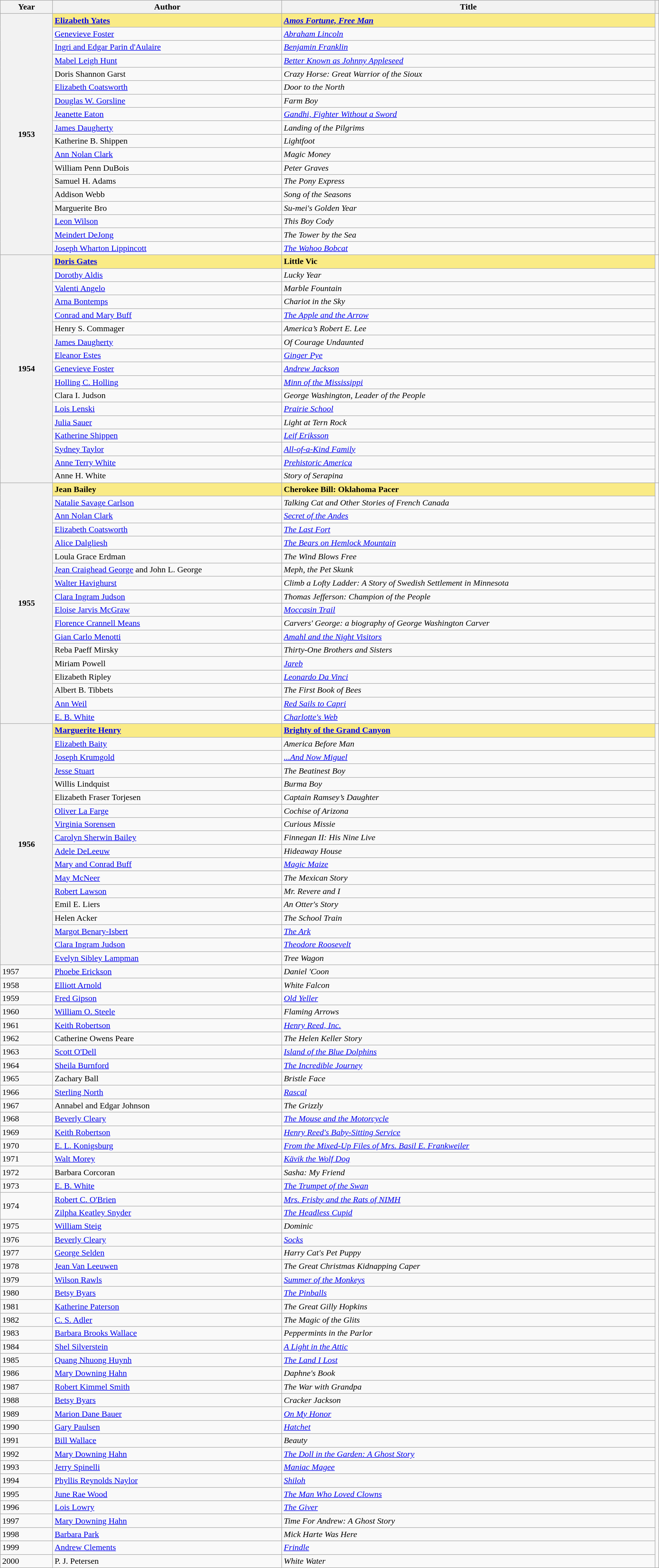<table class="wikitable sortable">
<tr>
<th scope="col" style="width:8%;">Year</th>
<th scope="col" style="width:35%;">Author</th>
<th scope="col" style="width:60%;">Title</th>
<th scope="col" style="width:2%;"></th>
</tr>
<tr>
<th rowspan="18" scope="row" style="text-align:center">1953</th>
<td style="background:#FAEB86"><strong><a href='#'>Elizabeth Yates</a></strong></td>
<td style="background:#FAEB86"><strong><em><a href='#'>Amos Fortune, Free Man</a></em></strong></td>
<td rowspan="18"></td>
</tr>
<tr>
<td><a href='#'>Genevieve Foster</a></td>
<td><em><a href='#'>Abraham Lincoln</a></em></td>
</tr>
<tr>
<td><a href='#'>Ingri and Edgar Parin d'Aulaire</a></td>
<td><em><a href='#'>Benjamin Franklin</a></em></td>
</tr>
<tr>
<td><a href='#'>Mabel Leigh Hunt</a></td>
<td><em><a href='#'>Better Known as Johnny Appleseed</a></em></td>
</tr>
<tr>
<td>Doris Shannon Garst</td>
<td><em>Crazy Horse:  Great Warrior of the Sioux</em></td>
</tr>
<tr>
<td><a href='#'>Elizabeth Coatsworth</a></td>
<td><em>Door to the North</em></td>
</tr>
<tr>
<td><a href='#'>Douglas W. Gorsline</a></td>
<td><em>Farm Boy</em></td>
</tr>
<tr>
<td><a href='#'>Jeanette Eaton</a></td>
<td><em><a href='#'>Gandhi, Fighter Without a Sword</a></em></td>
</tr>
<tr>
<td><a href='#'>James Daugherty</a></td>
<td><em>Landing of the Pilgrims</em></td>
</tr>
<tr>
<td>Katherine B. Shippen</td>
<td><em>Lightfoot</em></td>
</tr>
<tr>
<td><a href='#'>Ann Nolan Clark</a></td>
<td><em>Magic Money</em></td>
</tr>
<tr>
<td>William Penn DuBois</td>
<td><em>Peter Graves</em></td>
</tr>
<tr>
<td>Samuel H. Adams</td>
<td><em>The Pony Express</em></td>
</tr>
<tr>
<td>Addison Webb</td>
<td><em>Song of the Seasons</em></td>
</tr>
<tr>
<td>Marguerite Bro</td>
<td><em>Su-mei's Golden Year</em></td>
</tr>
<tr>
<td><a href='#'>Leon Wilson</a></td>
<td><em>This Boy Cody</em></td>
</tr>
<tr>
<td><a href='#'>Meindert DeJong</a></td>
<td><em>The Tower by the Sea</em></td>
</tr>
<tr>
<td><a href='#'>Joseph Wharton Lippincott</a></td>
<td><em><a href='#'>The Wahoo Bobcat</a></em></td>
</tr>
<tr>
<th rowspan="17" scope="row" style="text-align:center">1954</th>
<td style="background:#FAEB86"><strong><a href='#'>Doris Gates</a></strong></td>
<td style="background:#FAEB86"><strong>Little Vic</strong></td>
<td rowspan="17"></td>
</tr>
<tr>
<td><a href='#'>Dorothy Aldis</a></td>
<td><em>Lucky Year</em></td>
</tr>
<tr>
<td><a href='#'>Valenti Angelo</a></td>
<td><em>Marble Fountain</em></td>
</tr>
<tr>
<td><a href='#'>Arna Bontemps</a></td>
<td><em>Chariot in the Sky</em></td>
</tr>
<tr>
<td><a href='#'>Conrad and Mary Buff</a></td>
<td><em><a href='#'>The Apple and the Arrow</a></em></td>
</tr>
<tr>
<td>Henry S. Commager</td>
<td><em>America’s Robert E. Lee</em></td>
</tr>
<tr>
<td><a href='#'>James Daugherty</a></td>
<td><em>Of Courage Undaunted</em></td>
</tr>
<tr>
<td><a href='#'>Eleanor Estes</a></td>
<td><em><a href='#'>Ginger Pye</a></em></td>
</tr>
<tr>
<td><a href='#'>Genevieve Foster</a></td>
<td><em><a href='#'>Andrew Jackson</a></em></td>
</tr>
<tr>
<td><a href='#'>Holling C. Holling</a></td>
<td><em><a href='#'>Minn of the Mississippi</a></em></td>
</tr>
<tr>
<td>Clara I. Judson</td>
<td><em>George Washington, Leader of the People</em></td>
</tr>
<tr>
<td><a href='#'>Lois Lenski </a></td>
<td><em><a href='#'>Prairie School</a></em></td>
</tr>
<tr>
<td><a href='#'>Julia Sauer</a></td>
<td><em>Light at Tern Rock</em></td>
</tr>
<tr>
<td><a href='#'>Katherine Shippen</a></td>
<td><em><a href='#'>Leif Eriksson</a></em></td>
</tr>
<tr>
<td><a href='#'>Sydney Taylor</a></td>
<td><em><a href='#'>All-of-a-Kind Family</a></em></td>
</tr>
<tr>
<td><a href='#'>Anne Terry White</a></td>
<td><em><a href='#'>Prehistoric America</a></em></td>
</tr>
<tr>
<td>Anne H. White</td>
<td><em>Story of Serapina</em></td>
</tr>
<tr>
<th rowspan="18" scope="row" style="text-align:center">1955</th>
<td style="background:#FAEB86"><strong>Jean Bailey</strong></td>
<td style="background:#FAEB86"><strong>Cherokee Bill: Oklahoma Pacer</strong></td>
<td rowspan="18"></td>
</tr>
<tr>
<td><a href='#'>Natalie Savage Carlson</a></td>
<td><em>Talking Cat and Other Stories of French Canada</em></td>
</tr>
<tr>
<td><a href='#'>Ann Nolan Clark</a></td>
<td><em><a href='#'>Secret of the Andes</a></em></td>
</tr>
<tr>
<td><a href='#'>Elizabeth Coatsworth</a></td>
<td><em><a href='#'>The Last Fort</a></em></td>
</tr>
<tr>
<td><a href='#'>Alice Dalgliesh</a></td>
<td><em><a href='#'>The Bears on Hemlock Mountain</a></em></td>
</tr>
<tr>
<td>Loula Grace Erdman</td>
<td><em>The Wind Blows Free</em></td>
</tr>
<tr>
<td><a href='#'>Jean Craighead George</a> and John L. George</td>
<td><em>Meph, the Pet Skunk</em></td>
</tr>
<tr>
<td><a href='#'>Walter Havighurst</a></td>
<td><em>Climb a Lofty Ladder: A Story of Swedish Settlement in Minnesota</em></td>
</tr>
<tr>
<td><a href='#'>Clara Ingram Judson</a></td>
<td><em>Thomas Jefferson:  Champion of the People</em></td>
</tr>
<tr>
<td><a href='#'>Eloise Jarvis McGraw</a></td>
<td><em><a href='#'>Moccasin Trail</a></em></td>
</tr>
<tr>
<td><a href='#'>Florence Crannell Means</a></td>
<td><em>Carvers' George: a biography of George Washington Carver</em></td>
</tr>
<tr>
<td><a href='#'>Gian Carlo Menotti</a></td>
<td><em><a href='#'>Amahl and the Night Visitors</a></em></td>
</tr>
<tr>
<td>Reba Paeff Mirsky</td>
<td><em>Thirty-One Brothers and Sisters</em></td>
</tr>
<tr>
<td>Miriam Powell</td>
<td><em><a href='#'>Jareb</a></em></td>
</tr>
<tr>
<td>Elizabeth Ripley</td>
<td><em><a href='#'>Leonardo Da Vinci</a></em></td>
</tr>
<tr>
<td>Albert B. Tibbets</td>
<td><em>The First Book of Bees</em></td>
</tr>
<tr>
<td><a href='#'>Ann Weil</a></td>
<td><em><a href='#'>Red Sails to Capri</a></em></td>
</tr>
<tr>
<td><a href='#'>E. B. White</a></td>
<td><em><a href='#'>Charlotte's Web</a></em></td>
</tr>
<tr>
<th rowspan="18" scope="row" style="text-align:center">1956</th>
<td style="background:#FAEB86"><strong><a href='#'>Marguerite Henry</a></strong></td>
<td style="background:#FAEB86"><strong><a href='#'>Brighty of the Grand Canyon</a></strong></td>
<td rowspan="18"></td>
</tr>
<tr>
<td><a href='#'>Elizabeth Baity</a></td>
<td><em>America Before Man</em></td>
</tr>
<tr>
<td><a href='#'>Joseph Krumgold</a></td>
<td><em><a href='#'>...And Now Miguel</a></em></td>
</tr>
<tr>
<td><a href='#'>Jesse Stuart</a></td>
<td><em>The Beatinest Boy</em></td>
</tr>
<tr>
<td>Willis Lindquist</td>
<td><em>Burma Boy</em></td>
</tr>
<tr>
<td>Elizabeth Fraser Torjesen</td>
<td><em>Captain Ramsey’s Daughter</em></td>
</tr>
<tr>
<td><a href='#'>Oliver La Farge</a></td>
<td><em>Cochise of Arizona</em></td>
</tr>
<tr>
<td><a href='#'>Virginia Sorensen</a></td>
<td><em>Curious Missie</em></td>
</tr>
<tr>
<td><a href='#'>Carolyn Sherwin Bailey</a></td>
<td><em>Finnegan II: His Nine Live</em></td>
</tr>
<tr>
<td><a href='#'>Adele DeLeeuw</a></td>
<td><em>Hideaway House</em></td>
</tr>
<tr>
<td><a href='#'>Mary and Conrad Buff</a></td>
<td><em><a href='#'>Magic Maize</a></em></td>
</tr>
<tr>
<td><a href='#'>May McNeer</a></td>
<td><em>The Mexican Story</em></td>
</tr>
<tr>
<td><a href='#'>Robert Lawson</a></td>
<td><em>Mr. Revere and I</em></td>
</tr>
<tr>
<td>Emil E. Liers</td>
<td><em>An Otter's Story</em></td>
</tr>
<tr>
<td>Helen Acker</td>
<td><em>The School Train</em></td>
</tr>
<tr>
<td><a href='#'>Margot Benary-Isbert</a></td>
<td><em><a href='#'>The Ark</a></em></td>
</tr>
<tr>
<td><a href='#'>Clara Ingram Judson</a></td>
<td><em><a href='#'>Theodore Roosevelt</a></em></td>
</tr>
<tr>
<td><a href='#'>Evelyn Sibley Lampman</a></td>
<td><em>Tree Wagon</em></td>
</tr>
<tr>
<td>1957</td>
<td><a href='#'>Phoebe Erickson</a></td>
<td><em>Daniel 'Coon</em></td>
</tr>
<tr>
<td>1958</td>
<td><a href='#'>Elliott Arnold</a></td>
<td><em>White Falcon</em></td>
</tr>
<tr>
<td>1959</td>
<td><a href='#'>Fred Gipson</a></td>
<td><em><a href='#'>Old Yeller</a></em></td>
</tr>
<tr>
<td>1960</td>
<td><a href='#'>William O. Steele</a></td>
<td><em>Flaming Arrows</em></td>
</tr>
<tr>
<td>1961</td>
<td><a href='#'>Keith Robertson</a></td>
<td><em><a href='#'>Henry Reed, Inc.</a></em></td>
</tr>
<tr>
<td>1962</td>
<td>Catherine Owens Peare</td>
<td><em>The Helen Keller Story</em></td>
</tr>
<tr>
<td>1963</td>
<td><a href='#'>Scott O'Dell</a></td>
<td><em><a href='#'>Island of the Blue Dolphins</a></em></td>
</tr>
<tr>
<td>1964</td>
<td><a href='#'>Sheila Burnford</a></td>
<td><em><a href='#'>The Incredible Journey</a></em></td>
</tr>
<tr>
<td>1965</td>
<td>Zachary Ball</td>
<td><em>Bristle Face</em></td>
</tr>
<tr>
<td>1966</td>
<td><a href='#'>Sterling North</a></td>
<td><em><a href='#'>Rascal</a></em></td>
</tr>
<tr>
<td>1967</td>
<td>Annabel and Edgar Johnson </td>
<td><em>The Grizzly</em></td>
</tr>
<tr>
<td>1968</td>
<td><a href='#'>Beverly Cleary</a></td>
<td><em><a href='#'>The Mouse and the Motorcycle</a></em></td>
</tr>
<tr>
<td>1969</td>
<td><a href='#'>Keith Robertson</a></td>
<td><em><a href='#'>Henry Reed's Baby-Sitting Service</a></em></td>
</tr>
<tr>
<td>1970</td>
<td><a href='#'>E. L. Konigsburg</a></td>
<td><em><a href='#'>From the Mixed-Up Files of Mrs. Basil E. Frankweiler</a></em> </td>
</tr>
<tr>
<td>1971</td>
<td><a href='#'>Walt Morey</a></td>
<td><em><a href='#'>Kävik the Wolf Dog</a></em></td>
</tr>
<tr>
<td>1972</td>
<td>Barbara Corcoran</td>
<td><em>Sasha: My Friend</em></td>
</tr>
<tr>
<td>1973</td>
<td><a href='#'>E. B. White</a></td>
<td><em><a href='#'>The Trumpet of the Swan</a></em></td>
</tr>
<tr>
<td rowspan="2">1974</td>
<td><a href='#'>Robert C. O'Brien</a></td>
<td><em><a href='#'>Mrs. Frisby and the Rats of NIMH</a></em></td>
</tr>
<tr>
<td><a href='#'>Zilpha Keatley Snyder</a></td>
<td><em><a href='#'>The Headless Cupid</a></em></td>
</tr>
<tr>
<td>1975</td>
<td><a href='#'>William Steig</a></td>
<td><em>Dominic</em></td>
</tr>
<tr>
<td>1976</td>
<td><a href='#'>Beverly Cleary</a></td>
<td><em><a href='#'>Socks</a></em></td>
</tr>
<tr>
<td>1977</td>
<td><a href='#'>George Selden</a></td>
<td><em>Harry Cat's Pet Puppy</em></td>
</tr>
<tr>
<td>1978</td>
<td><a href='#'>Jean Van Leeuwen</a></td>
<td><em>The Great Christmas Kidnapping Caper</em></td>
</tr>
<tr>
<td>1979</td>
<td><a href='#'>Wilson Rawls</a></td>
<td><em><a href='#'>Summer of the Monkeys</a></em></td>
</tr>
<tr>
<td>1980</td>
<td><a href='#'>Betsy Byars</a></td>
<td><em><a href='#'>The Pinballs</a></em></td>
</tr>
<tr>
<td>1981</td>
<td><a href='#'>Katherine Paterson</a></td>
<td><em>The Great Gilly Hopkins</em></td>
</tr>
<tr>
<td>1982</td>
<td><a href='#'>C. S. Adler</a></td>
<td><em>The Magic of the Glits</em></td>
</tr>
<tr>
<td>1983</td>
<td><a href='#'>Barbara Brooks Wallace</a></td>
<td><em>Peppermints in the Parlor</em></td>
</tr>
<tr>
<td>1984</td>
<td><a href='#'>Shel Silverstein</a></td>
<td><em><a href='#'>A Light in the Attic</a></em></td>
</tr>
<tr>
<td>1985</td>
<td><a href='#'>Quang Nhuong Huynh</a></td>
<td><em><a href='#'>The Land I Lost</a></em></td>
</tr>
<tr>
<td>1986</td>
<td><a href='#'>Mary Downing Hahn</a></td>
<td><em>Daphne's Book</em></td>
</tr>
<tr>
<td>1987</td>
<td><a href='#'>Robert Kimmel Smith</a></td>
<td><em>The War with Grandpa</em></td>
</tr>
<tr>
<td>1988</td>
<td><a href='#'>Betsy Byars</a></td>
<td><em>Cracker Jackson</em></td>
</tr>
<tr>
<td>1989</td>
<td><a href='#'>Marion Dane Bauer</a></td>
<td><em><a href='#'>On My Honor</a></em></td>
</tr>
<tr>
<td>1990</td>
<td><a href='#'>Gary Paulsen</a></td>
<td><em><a href='#'>Hatchet</a></em></td>
</tr>
<tr>
<td>1991</td>
<td><a href='#'>Bill Wallace</a></td>
<td><em>Beauty</em></td>
</tr>
<tr>
<td>1992</td>
<td><a href='#'>Mary Downing Hahn</a></td>
<td><em><a href='#'>The Doll in the Garden: A Ghost Story</a></em></td>
</tr>
<tr>
<td>1993</td>
<td><a href='#'>Jerry Spinelli</a></td>
<td><em><a href='#'>Maniac Magee</a></em></td>
</tr>
<tr>
<td>1994</td>
<td><a href='#'>Phyllis Reynolds Naylor</a></td>
<td><em><a href='#'>Shiloh</a></em></td>
</tr>
<tr>
<td>1995</td>
<td><a href='#'>June Rae Wood</a></td>
<td><em><a href='#'>The Man Who Loved Clowns</a></em></td>
</tr>
<tr>
<td>1996</td>
<td><a href='#'>Lois Lowry</a></td>
<td><em><a href='#'>The Giver</a></em></td>
</tr>
<tr>
<td>1997</td>
<td><a href='#'>Mary Downing Hahn</a></td>
<td><em>Time For Andrew: A Ghost Story</em></td>
</tr>
<tr>
<td>1998</td>
<td><a href='#'>Barbara Park</a></td>
<td><em>Mick Harte Was Here</em></td>
</tr>
<tr>
<td>1999</td>
<td><a href='#'>Andrew Clements</a></td>
<td><em><a href='#'>Frindle</a></em></td>
</tr>
<tr>
<td>2000</td>
<td>P. J. Petersen</td>
<td><em>White Water</em></td>
</tr>
</table>
